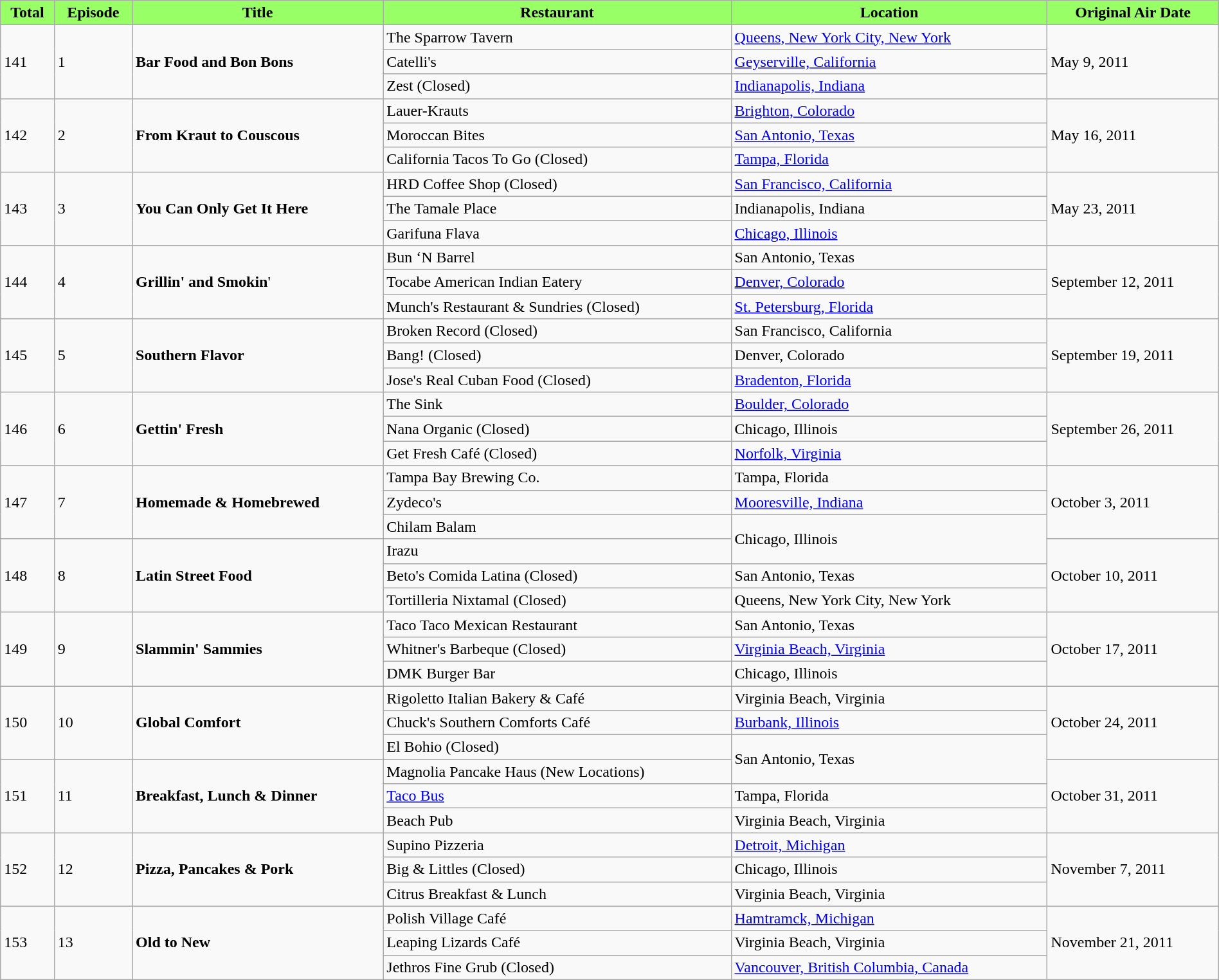<table class="wikitable" style="width: 100%;">
<tr>
<th # style="background:#9f6;">Total</th>
<th # style="background:#9f6;">Episode</th>
<th # style="background:#9f6;">Title</th>
<th # style="background:#9f6;">Restaurant</th>
<th # style="background:#9f6;">Location</th>
<th # style="background:#9f6;">Original Air Date</th>
</tr>
<tr>
<td rowspan="3">141</td>
<td rowspan="3">1</td>
<td rowspan="3"><strong>Bar Food and Bon Bons</strong></td>
<td>The Sparrow Tavern</td>
<td><a href='#'>Queens, New York City, New York</a></td>
<td rowspan="3">May 9, 2011</td>
</tr>
<tr>
<td>Catelli's</td>
<td><a href='#'>Geyserville, California</a></td>
</tr>
<tr>
<td>Zest (Closed)</td>
<td><a href='#'>Indianapolis, Indiana</a></td>
</tr>
<tr>
<td rowspan="3">142</td>
<td rowspan="3">2</td>
<td rowspan="3"><strong>From Kraut to Couscous</strong></td>
<td>Lauer-Krauts</td>
<td><a href='#'>Brighton, Colorado</a></td>
<td rowspan="3">May 16, 2011</td>
</tr>
<tr>
<td>Moroccan Bites</td>
<td><a href='#'>San Antonio, Texas</a></td>
</tr>
<tr>
<td>California Tacos To Go (Closed)</td>
<td><a href='#'>Tampa, Florida</a></td>
</tr>
<tr>
<td rowspan="3">143</td>
<td rowspan="3">3</td>
<td rowspan="3"><strong>You Can Only Get It Here</strong></td>
<td>HRD Coffee Shop (Closed)</td>
<td><a href='#'>San Francisco, California</a></td>
<td rowspan="3">May 23, 2011</td>
</tr>
<tr>
<td>The Tamale Place</td>
<td>Indianapolis, Indiana</td>
</tr>
<tr>
<td>Garifuna Flava</td>
<td><a href='#'>Chicago, Illinois</a></td>
</tr>
<tr>
<td rowspan="3">144</td>
<td rowspan="3">4</td>
<td rowspan="3"><strong>Grillin' and Smokin</strong>'</td>
<td>Bun ‘N Barrel</td>
<td>San Antonio, Texas</td>
<td rowspan="3">September 12, 2011</td>
</tr>
<tr>
<td>Tocabe American Indian Eatery</td>
<td><a href='#'>Denver, Colorado</a></td>
</tr>
<tr>
<td>Munch's Restaurant & Sundries (Closed)</td>
<td><a href='#'>St. Petersburg, Florida</a></td>
</tr>
<tr>
<td rowspan="3">145</td>
<td rowspan="3">5</td>
<td rowspan="3"><strong>Southern Flavor</strong></td>
<td>Broken Record (Closed)</td>
<td>San Francisco, California</td>
<td rowspan="3">September 19, 2011</td>
</tr>
<tr>
<td>Bang! (Closed)</td>
<td>Denver, Colorado</td>
</tr>
<tr>
<td>Jose's Real Cuban Food (Closed)</td>
<td><a href='#'>Bradenton, Florida</a></td>
</tr>
<tr>
<td rowspan="3">146</td>
<td rowspan="3">6</td>
<td rowspan="3"><strong>Gettin' Fresh</strong></td>
<td>The Sink</td>
<td><a href='#'>Boulder, Colorado</a></td>
<td rowspan="3">September 26, 2011</td>
</tr>
<tr>
<td>Nana Organic (Closed)</td>
<td>Chicago, Illinois</td>
</tr>
<tr>
<td>Get Fresh Café (Closed)</td>
<td><a href='#'>Norfolk, Virginia</a></td>
</tr>
<tr>
<td rowspan="3">147</td>
<td rowspan="3">7</td>
<td rowspan="3"><strong>Homemade & Homebrewed</strong></td>
<td>Tampa Bay Brewing Co.</td>
<td>Tampa, Florida</td>
<td rowspan="3">October 3, 2011</td>
</tr>
<tr>
<td>Zydeco's</td>
<td><a href='#'>Mooresville, Indiana</a></td>
</tr>
<tr>
<td>Chilam Balam</td>
<td rowspan="2">Chicago, Illinois</td>
</tr>
<tr>
<td rowspan="3">148</td>
<td rowspan="3">8</td>
<td rowspan="3"><strong>Latin Street Food</strong></td>
<td>Irazu</td>
<td rowspan="3">October 10, 2011</td>
</tr>
<tr>
<td>Beto's Comida Latina (Closed)</td>
<td>San Antonio, Texas</td>
</tr>
<tr>
<td>Tortilleria Nixtamal (Closed)</td>
<td>Queens, New York City, New York</td>
</tr>
<tr>
<td rowspan="3">149</td>
<td rowspan="3">9</td>
<td rowspan="3"><strong>Slammin' Sammies</strong></td>
<td>Taco Taco Mexican Restaurant</td>
<td>San Antonio, Texas</td>
<td rowspan="3">October 17, 2011</td>
</tr>
<tr>
<td>Whitner's Barbeque (Closed)</td>
<td><a href='#'>Virginia Beach, Virginia</a></td>
</tr>
<tr>
<td>DMK Burger Bar</td>
<td>Chicago, Illinois</td>
</tr>
<tr>
<td rowspan="3">150</td>
<td rowspan="3">10</td>
<td rowspan="3"><strong>Global Comfort</strong></td>
<td>Rigoletto Italian Bakery & Café</td>
<td>Virginia Beach, Virginia</td>
<td rowspan="3">October 24, 2011</td>
</tr>
<tr>
<td>Chuck's Southern Comforts Café</td>
<td><a href='#'>Burbank, Illinois</a></td>
</tr>
<tr>
<td>El Bohio (Closed)</td>
<td rowspan="2">San Antonio, Texas</td>
</tr>
<tr>
<td rowspan="3">151</td>
<td rowspan="3">11</td>
<td rowspan="3"><strong>Breakfast, Lunch & Dinner</strong></td>
<td>Magnolia Pancake Haus (New Locations)</td>
<td rowspan="3">October 31, 2011</td>
</tr>
<tr>
<td><a href='#'>Taco Bus</a></td>
<td>Tampa, Florida</td>
</tr>
<tr>
<td>Beach Pub</td>
<td>Virginia Beach, Virginia</td>
</tr>
<tr>
<td rowspan="3">152</td>
<td rowspan="3">12</td>
<td rowspan="3"><strong>Pizza, Pancakes & Pork</strong></td>
<td>Supino Pizzeria</td>
<td><a href='#'>Detroit, Michigan</a></td>
<td rowspan="3">November 7, 2011</td>
</tr>
<tr>
<td>Big & Littles (Closed)</td>
<td>Chicago, Illinois</td>
</tr>
<tr>
<td>Citrus Breakfast & Lunch</td>
<td>Virginia Beach, Virginia</td>
</tr>
<tr>
<td rowspan="3">153</td>
<td rowspan="3">13</td>
<td rowspan="3"><strong>Old to New</strong></td>
<td>Polish Village Café</td>
<td><a href='#'>Hamtramck, Michigan</a></td>
<td rowspan="3">November 21, 2011</td>
</tr>
<tr>
<td>Leaping Lizards Café</td>
<td>Virginia Beach, Virginia</td>
</tr>
<tr>
<td>Jethros Fine Grub (Closed)</td>
<td><a href='#'>Vancouver, British Columbia, Canada</a></td>
</tr>
</table>
